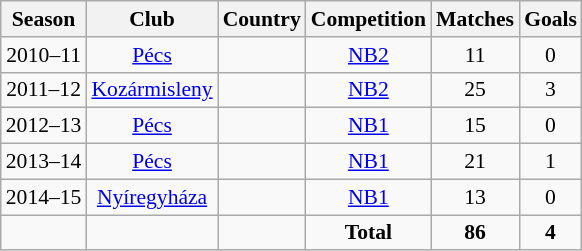<table class="wikitable" style="font-size:90%; text-align: center;">
<tr ---->
<th>Season</th>
<th>Club</th>
<th>Country</th>
<th>Competition</th>
<th>Matches</th>
<th>Goals</th>
</tr>
<tr ---->
<td>2010–11</td>
<td><a href='#'>Pécs</a></td>
<td></td>
<td><a href='#'>NB2</a></td>
<td>11</td>
<td>0</td>
</tr>
<tr ---->
<td>2011–12</td>
<td><a href='#'>Kozármisleny</a></td>
<td></td>
<td><a href='#'>NB2</a></td>
<td>25</td>
<td>3</td>
</tr>
<tr ---->
<td>2012–13</td>
<td><a href='#'>Pécs</a></td>
<td></td>
<td><a href='#'>NB1</a></td>
<td>15</td>
<td>0</td>
</tr>
<tr ---->
<td>2013–14</td>
<td><a href='#'>Pécs</a></td>
<td></td>
<td><a href='#'>NB1</a></td>
<td>21</td>
<td>1</td>
</tr>
<tr ---->
<td>2014–15</td>
<td><a href='#'>Nyíregyháza</a></td>
<td></td>
<td><a href='#'>NB1</a></td>
<td>13</td>
<td>0</td>
</tr>
<tr ---->
<td></td>
<td></td>
<td></td>
<td><strong>Total</strong></td>
<td><strong>86</strong></td>
<td><strong>4</strong></td>
</tr>
</table>
